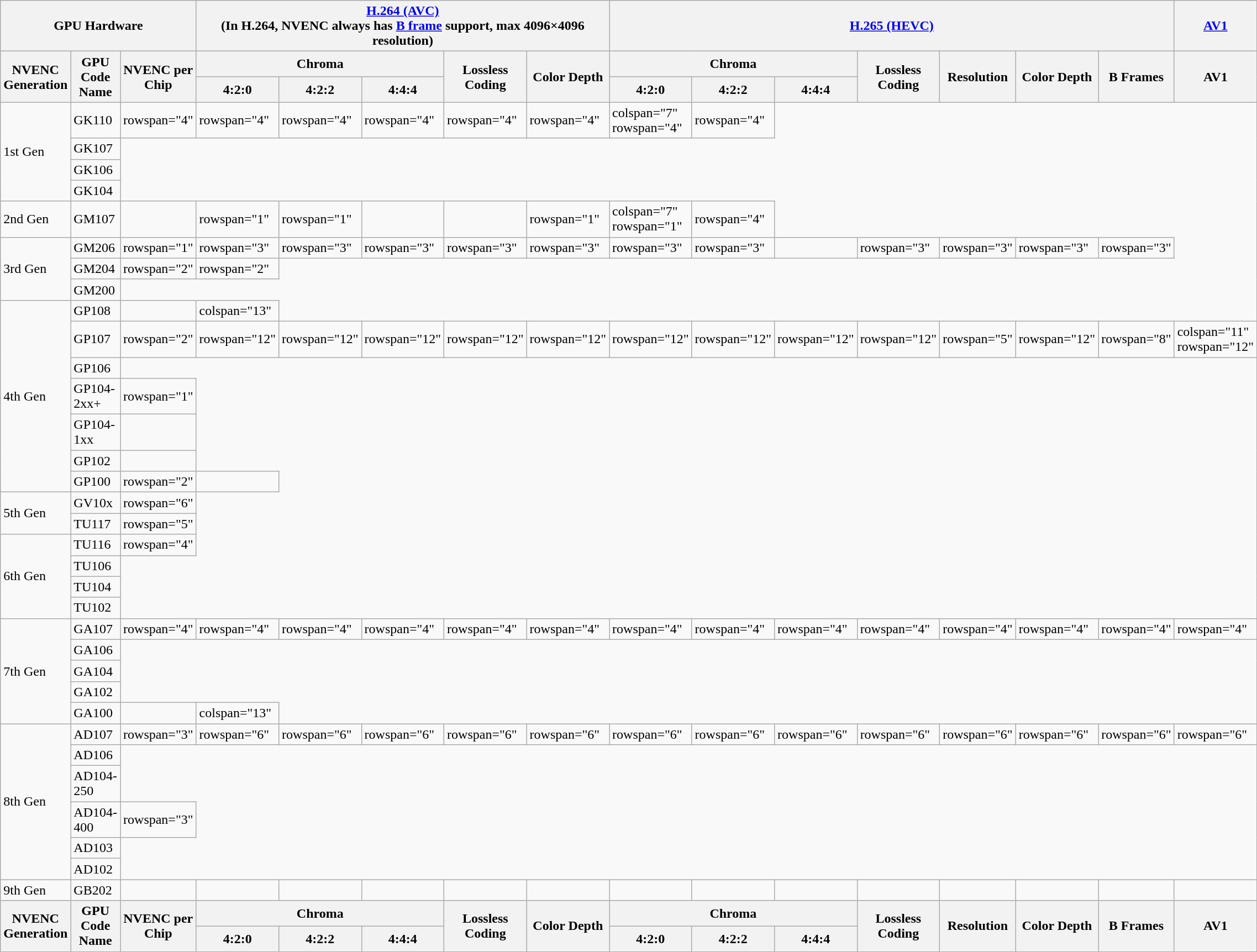<table class="wikitable">
<tr>
<th colspan="3">GPU Hardware</th>
<th colspan="5"><a href='#'>H.264 (AVC)</a><br>(In H.264, NVENC always has <a href='#'>B frame</a> support, max 4096×4096 resolution)</th>
<th colspan="7"><a href='#'>H.265 (HEVC)</a></th>
<th colspan="1"><a href='#'>AV1</a></th>
</tr>
<tr>
<th rowspan="2">NVENC Generation</th>
<th rowspan="2">GPU Code Name</th>
<th rowspan="2">NVENC per Chip</th>
<th colspan="3">Chroma</th>
<th rowspan="2">Lossless Coding</th>
<th rowspan="2">Color Depth</th>
<th colspan="3">Chroma</th>
<th rowspan="2">Lossless Coding</th>
<th rowspan="2">Resolution</th>
<th rowspan="2">Color Depth</th>
<th rowspan="2">B Frames</th>
<th rowspan="2">AV1</th>
</tr>
<tr>
<th>4:2:0</th>
<th>4:2:2</th>
<th>4:4:4</th>
<th>4:2:0</th>
<th>4:2:2</th>
<th>4:4:4</th>
</tr>
<tr>
<td rowspan="4">1st Gen</td>
<td>GK110</td>
<td>rowspan="4" </td>
<td>rowspan="4" </td>
<td>rowspan="4" </td>
<td>rowspan="4" </td>
<td>rowspan="4" </td>
<td>rowspan="4" </td>
<td>colspan="7" rowspan="4" </td>
<td>rowspan="4" </td>
</tr>
<tr>
<td>GK107</td>
</tr>
<tr>
<td>GK106</td>
</tr>
<tr>
<td>GK104</td>
</tr>
<tr>
<td rowspan="1">2nd Gen</td>
<td>GM107</td>
<td></td>
<td>rowspan="1" </td>
<td>rowspan="1" </td>
<td></td>
<td></td>
<td>rowspan="1" </td>
<td>colspan="7" rowspan="1" </td>
<td>rowspan="4" </td>
</tr>
<tr>
<td rowspan="3">3rd Gen</td>
<td>GM206</td>
<td>rowspan="1" </td>
<td>rowspan="3" </td>
<td>rowspan="3" </td>
<td>rowspan="3" </td>
<td>rowspan="3" </td>
<td>rowspan="3" </td>
<td>rowspan="3" </td>
<td>rowspan="3" </td>
<td></td>
<td>rowspan="3" </td>
<td>rowspan="3" </td>
<td>rowspan="3" </td>
<td>rowspan="3" </td>
</tr>
<tr>
<td>GM204</td>
<td>rowspan="2" </td>
<td>rowspan="2" </td>
</tr>
<tr>
<td>GM200</td>
</tr>
<tr>
<td rowspan="7">4th Gen</td>
<td>GP108</td>
<td></td>
<td>colspan="13" </td>
</tr>
<tr>
<td>GP107</td>
<td>rowspan="2" </td>
<td>rowspan="12" </td>
<td>rowspan="12" </td>
<td>rowspan="12" </td>
<td>rowspan="12" </td>
<td>rowspan="12" </td>
<td>rowspan="12" </td>
<td>rowspan="12" </td>
<td>rowspan="12" </td>
<td>rowspan="12" </td>
<td>rowspan="5" </td>
<td>rowspan="12" </td>
<td>rowspan="8" </td>
<td>colspan="11" rowspan="12" </td>
</tr>
<tr>
<td>GP106</td>
</tr>
<tr>
<td>GP104-2xx+</td>
<td>rowspan="1" </td>
</tr>
<tr>
<td>GP104-1xx</td>
<td></td>
</tr>
<tr>
<td>GP102</td>
<td></td>
</tr>
<tr>
<td>GP100</td>
<td>rowspan="2" </td>
<td></td>
</tr>
<tr>
<td rowspan="2">5th Gen</td>
<td>GV10x</td>
<td>rowspan="6" </td>
</tr>
<tr>
<td>TU117</td>
<td>rowspan="5" </td>
</tr>
<tr>
<td rowspan="4">6th Gen</td>
<td>TU116</td>
<td>rowspan="4" </td>
</tr>
<tr>
<td>TU106</td>
</tr>
<tr>
<td>TU104</td>
</tr>
<tr>
<td>TU102</td>
</tr>
<tr>
<td rowspan="5">7th Gen</td>
<td>GA107</td>
<td>rowspan="4" </td>
<td>rowspan="4" </td>
<td>rowspan="4" </td>
<td>rowspan="4" </td>
<td>rowspan="4" </td>
<td>rowspan="4" </td>
<td>rowspan="4" </td>
<td>rowspan="4" </td>
<td>rowspan="4" </td>
<td>rowspan="4" </td>
<td>rowspan="4" </td>
<td>rowspan="4" </td>
<td>rowspan="4" </td>
<td>rowspan="4" </td>
</tr>
<tr>
<td>GA106</td>
</tr>
<tr>
<td>GA104</td>
</tr>
<tr>
<td>GA102</td>
</tr>
<tr>
<td>GA100</td>
<td></td>
<td>colspan="13" </td>
</tr>
<tr>
<td rowspan="6">8th Gen</td>
<td>AD107</td>
<td>rowspan="3" </td>
<td>rowspan="6" </td>
<td>rowspan="6" </td>
<td>rowspan="6" </td>
<td>rowspan="6" </td>
<td>rowspan="6" </td>
<td>rowspan="6" </td>
<td>rowspan="6" </td>
<td>rowspan="6" </td>
<td>rowspan="6" </td>
<td>rowspan="6" </td>
<td>rowspan="6" </td>
<td>rowspan="6" </td>
<td>rowspan="6" </td>
</tr>
<tr>
<td>AD106</td>
</tr>
<tr>
<td>AD104-250</td>
</tr>
<tr>
<td>AD104-400</td>
<td>rowspan="3" </td>
</tr>
<tr>
<td>AD103</td>
</tr>
<tr>
<td>AD102</td>
</tr>
<tr>
<td>9th Gen</td>
<td>GB202</td>
<td></td>
<td></td>
<td></td>
<td></td>
<td></td>
<td></td>
<td></td>
<td></td>
<td></td>
<td></td>
<td></td>
<td></td>
<td></td>
<td></td>
</tr>
<tr>
<th rowspan="2">NVENC Generation</th>
<th rowspan="2">GPU Code Name</th>
<th rowspan="2">NVENC per Chip</th>
<th colspan="3">Chroma</th>
<th rowspan="2">Lossless Coding</th>
<th rowspan="2">Color Depth</th>
<th colspan="3">Chroma</th>
<th rowspan="2">Lossless Coding</th>
<th rowspan="2">Resolution</th>
<th rowspan="2">Color Depth</th>
<th rowspan="2">B Frames</th>
<th rowspan="2">AV1</th>
</tr>
<tr>
<th>4:2:0</th>
<th>4:2:2</th>
<th>4:4:4</th>
<th>4:2:0</th>
<th>4:2:2</th>
<th>4:4:4</th>
</tr>
</table>
